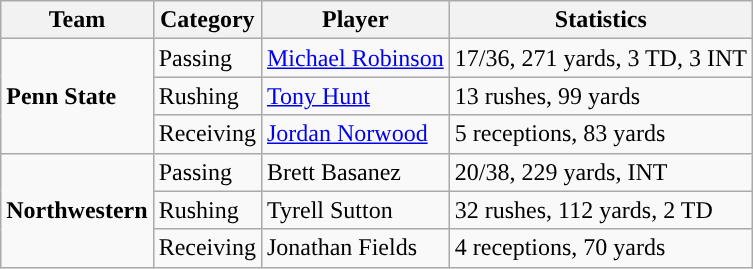<table class="wikitable" style="float: left;">
<tr>
<th>Team</th>
<th>Category</th>
<th>Player</th>
<th>Statistics</th>
</tr>
<tr>
<td rowspan=3><strong>Penn State</strong></td>
<td>Passing</td>
<td><a href='#'>Michael Robinson</a></td>
<td>17/36, 271 yards, 3 TD, 3 INT</td>
</tr>
<tr>
<td>Rushing</td>
<td><a href='#'>Tony Hunt</a></td>
<td>13 rushes, 99 yards</td>
</tr>
<tr>
<td>Receiving</td>
<td><a href='#'>Jordan Norwood</a></td>
<td>5 receptions, 83 yards</td>
</tr>
<tr>
<td rowspan=3><strong>Northwestern</strong></td>
<td>Passing</td>
<td>Brett Basanez</td>
<td>20/38, 229 yards, INT</td>
</tr>
<tr>
<td>Rushing</td>
<td>Tyrell Sutton</td>
<td>32 rushes, 112 yards, 2 TD</td>
</tr>
<tr>
<td>Receiving</td>
<td>Jonathan Fields</td>
<td>4 receptions, 70 yards</td>
</tr>
</table>
